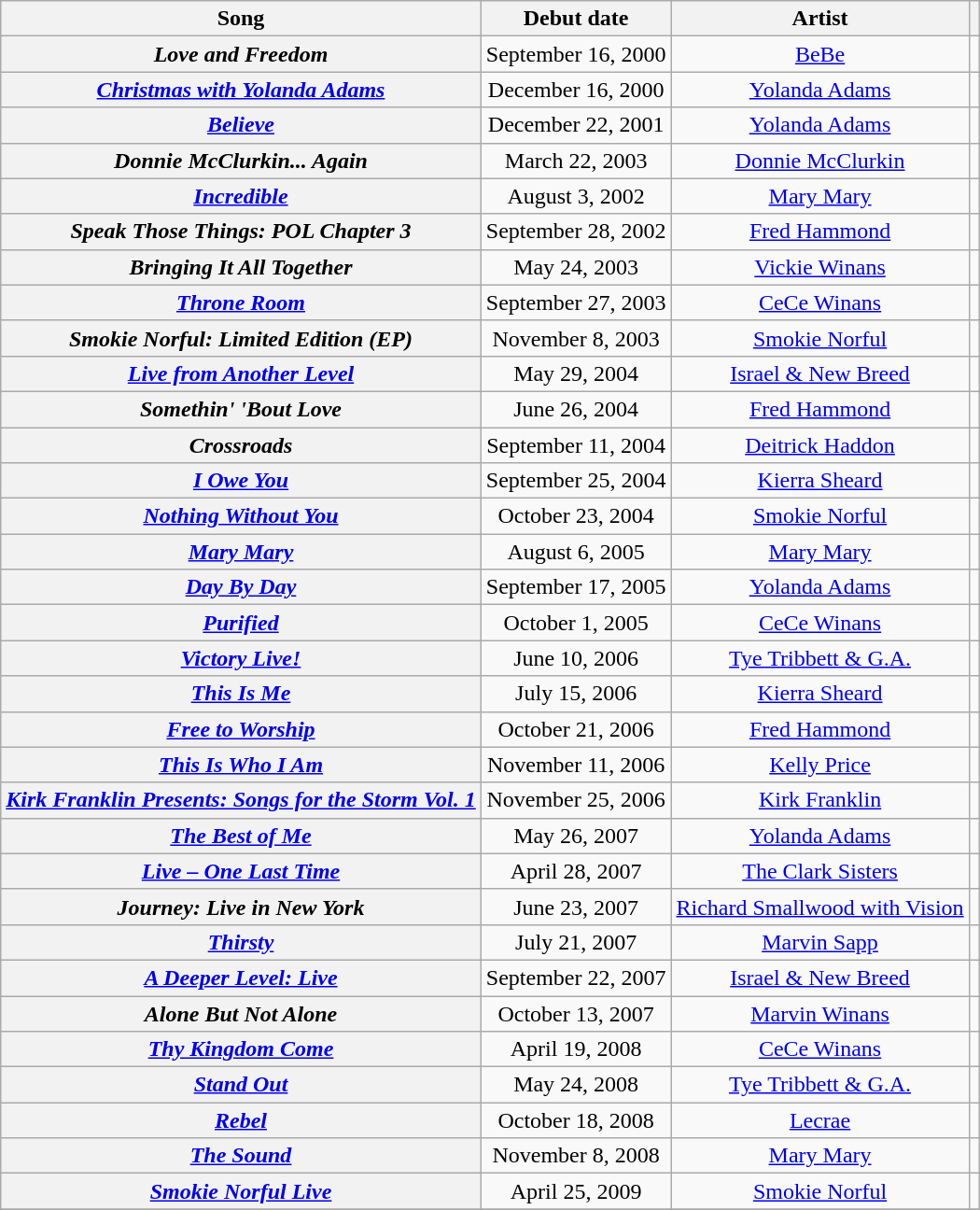<table class="wikitable sortable plainrowheaders" style="text-align:center;" border="1";">
<tr>
<th scope=col>Song</th>
<th scope=col>Debut date</th>
<th scope=col>Artist</th>
<th scope=col class="unsortable"></th>
</tr>
<tr>
<th scope="row"><em>Love and Freedom</em></th>
<td>September 16, 2000</td>
<td><a href='#'>BeBe</a></td>
<td></td>
</tr>
<tr>
<th scope="row"><em><a href='#'>Christmas with Yolanda Adams</a></em></th>
<td>December 16, 2000</td>
<td><a href='#'>Yolanda Adams</a></td>
<td></td>
</tr>
<tr>
<th scope="row"><em><a href='#'>Believe</a></em></th>
<td>December 22, 2001</td>
<td><a href='#'>Yolanda Adams</a></td>
<td></td>
</tr>
<tr>
<th scope="row"><em>Donnie McClurkin... Again</em></th>
<td>March 22, 2003</td>
<td><a href='#'>Donnie McClurkin</a></td>
<td></td>
</tr>
<tr>
<th scope="row"><em><a href='#'>Incredible</a></em></th>
<td>August 3, 2002</td>
<td><a href='#'>Mary Mary</a></td>
<td></td>
</tr>
<tr>
<th scope="row"><em>Speak Those Things: POL Chapter 3</em></th>
<td>September 28, 2002</td>
<td><a href='#'>Fred Hammond</a></td>
<td></td>
</tr>
<tr>
<th scope="row"><em>Bringing It All Together</em></th>
<td>May 24, 2003</td>
<td><a href='#'>Vickie Winans</a></td>
<td></td>
</tr>
<tr>
<th scope="row"><em><a href='#'>Throne Room</a></em></th>
<td>September 27, 2003</td>
<td><a href='#'>CeCe Winans</a></td>
<td></td>
</tr>
<tr>
<th scope="row"><em>Smokie Norful: Limited Edition (EP)</em></th>
<td>November 8, 2003</td>
<td><a href='#'>Smokie Norful</a></td>
<td></td>
</tr>
<tr>
<th scope="row"><em><a href='#'>Live from Another Level</a></em></th>
<td>May 29, 2004</td>
<td><a href='#'>Israel & New Breed</a></td>
<td></td>
</tr>
<tr>
<th scope="row"><em>Somethin' 'Bout Love</em></th>
<td>June 26, 2004</td>
<td><a href='#'>Fred Hammond</a></td>
<td></td>
</tr>
<tr>
<th scope="row"><em>Crossroads</em></th>
<td>September 11, 2004</td>
<td><a href='#'>Deitrick Haddon</a></td>
<td></td>
</tr>
<tr>
<th scope="row"><em><a href='#'>I Owe You</a></em></th>
<td>September 25, 2004</td>
<td><a href='#'>Kierra Sheard</a></td>
<td></td>
</tr>
<tr>
<th scope="row"><em><a href='#'>Nothing Without You</a></em></th>
<td>October 23, 2004</td>
<td><a href='#'>Smokie Norful</a></td>
<td></td>
</tr>
<tr>
<th scope="row"><em><a href='#'>Mary Mary</a></em></th>
<td>August 6, 2005</td>
<td><a href='#'>Mary Mary</a></td>
<td></td>
</tr>
<tr>
<th scope="row"><em><a href='#'>Day By Day</a></em></th>
<td>September 17, 2005</td>
<td><a href='#'>Yolanda Adams</a></td>
<td></td>
</tr>
<tr>
<th scope="row"><em><a href='#'>Purified</a></em></th>
<td>October 1, 2005</td>
<td><a href='#'>CeCe Winans</a></td>
<td></td>
</tr>
<tr>
<th scope="row"><em><a href='#'>Victory Live!</a></em></th>
<td>June 10, 2006</td>
<td><a href='#'>Tye Tribbett & G.A.</a></td>
<td></td>
</tr>
<tr>
<th scope="row"><em><a href='#'>This Is Me</a></em></th>
<td>July 15, 2006</td>
<td><a href='#'>Kierra Sheard</a></td>
<td></td>
</tr>
<tr>
<th scope="row"><em><a href='#'>Free to Worship</a></em></th>
<td>October 21, 2006</td>
<td><a href='#'>Fred Hammond</a></td>
<td></td>
</tr>
<tr>
<th scope="row"><em><a href='#'>This Is Who I Am</a></em></th>
<td>November 11, 2006</td>
<td><a href='#'>Kelly Price</a></td>
<td></td>
</tr>
<tr>
<th scope="row"><em><a href='#'>Kirk Franklin Presents: Songs for the Storm Vol. 1</a></em></th>
<td>November 25, 2006</td>
<td><a href='#'>Kirk Franklin</a></td>
<td></td>
</tr>
<tr>
<th scope="row"><em><a href='#'>The Best of Me</a></em></th>
<td>May 26, 2007</td>
<td><a href='#'>Yolanda Adams</a></td>
<td></td>
</tr>
<tr>
<th scope="row"><em><a href='#'>Live – One Last Time</a></em></th>
<td>April 28, 2007</td>
<td><a href='#'>The Clark Sisters</a></td>
<td></td>
</tr>
<tr>
<th scope="row"><em>Journey: Live in New York</em></th>
<td>June 23, 2007</td>
<td><a href='#'>Richard Smallwood with Vision</a></td>
<td></td>
</tr>
<tr>
<th scope="row"><em><a href='#'>Thirsty</a></em></th>
<td>July 21, 2007</td>
<td><a href='#'>Marvin Sapp</a></td>
<td></td>
</tr>
<tr>
<th scope="row"><em><a href='#'>A Deeper Level: Live</a></em></th>
<td>September 22, 2007</td>
<td><a href='#'>Israel & New Breed</a></td>
<td></td>
</tr>
<tr>
<th scope="row"><em>Alone But Not Alone</em></th>
<td>October 13, 2007</td>
<td><a href='#'>Marvin Winans</a></td>
<td></td>
</tr>
<tr>
<th scope="row"><em><a href='#'>Thy Kingdom Come</a></em></th>
<td>April 19, 2008</td>
<td><a href='#'>CeCe Winans</a></td>
<td></td>
</tr>
<tr>
<th scope="row"><em><a href='#'>Stand Out</a></em></th>
<td>May 24, 2008</td>
<td><a href='#'>Tye Tribbett & G.A.</a></td>
<td></td>
</tr>
<tr>
<th scope="row"><em><a href='#'>Rebel</a></em></th>
<td>October 18, 2008</td>
<td><a href='#'>Lecrae</a></td>
<td></td>
</tr>
<tr>
<th scope="row"><em><a href='#'>The Sound</a></em></th>
<td>November 8, 2008</td>
<td><a href='#'>Mary Mary</a></td>
<td></td>
</tr>
<tr>
<th scope="row"><em><a href='#'>Smokie Norful Live</a></em></th>
<td>April 25, 2009</td>
<td><a href='#'>Smokie Norful</a></td>
<td></td>
</tr>
<tr>
</tr>
</table>
